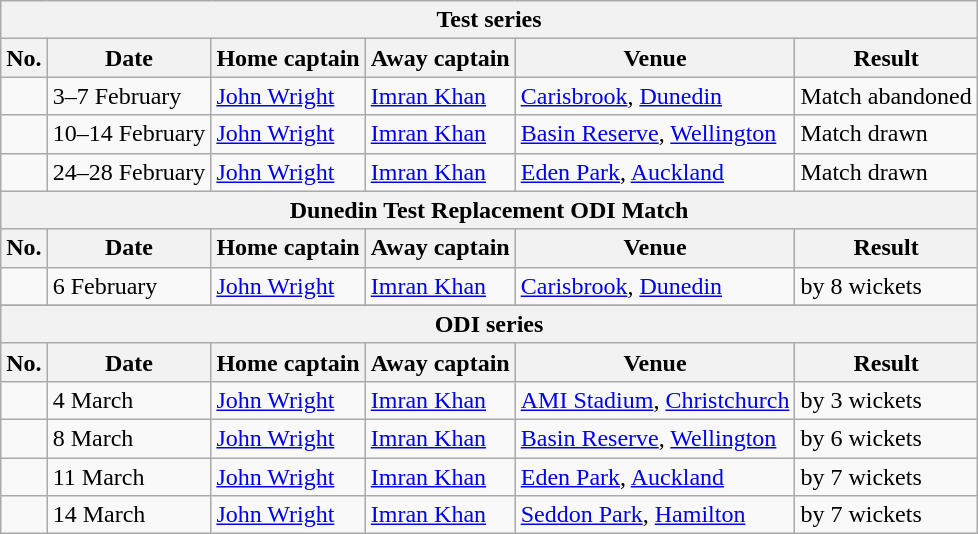<table class="wikitable">
<tr>
<th colspan="9">Test series</th>
</tr>
<tr>
<th>No.</th>
<th>Date</th>
<th>Home captain</th>
<th>Away captain</th>
<th>Venue</th>
<th>Result</th>
</tr>
<tr>
<td></td>
<td>3–7 February</td>
<td><a href='#'>John Wright</a></td>
<td><a href='#'>Imran Khan</a></td>
<td><a href='#'>Carisbrook</a>, <a href='#'>Dunedin</a></td>
<td>Match abandoned</td>
</tr>
<tr>
<td></td>
<td>10–14 February</td>
<td><a href='#'>John Wright</a></td>
<td><a href='#'>Imran Khan</a></td>
<td><a href='#'>Basin Reserve</a>, <a href='#'>Wellington</a></td>
<td>Match drawn</td>
</tr>
<tr>
<td></td>
<td>24–28 February</td>
<td><a href='#'>John Wright</a></td>
<td><a href='#'>Imran Khan</a></td>
<td><a href='#'>Eden Park</a>, <a href='#'>Auckland</a></td>
<td>Match drawn</td>
</tr>
<tr>
<th colspan="9">Dunedin Test Replacement ODI Match</th>
</tr>
<tr>
<th>No.</th>
<th>Date</th>
<th>Home captain</th>
<th>Away captain</th>
<th>Venue</th>
<th>Result</th>
</tr>
<tr>
<td></td>
<td>6 February</td>
<td><a href='#'>John Wright</a></td>
<td><a href='#'>Imran Khan</a></td>
<td><a href='#'>Carisbrook</a>, <a href='#'>Dunedin</a></td>
<td> by 8 wickets</td>
</tr>
<tr>
</tr>
<tr>
<th colspan="9">ODI series</th>
</tr>
<tr>
<th>No.</th>
<th>Date</th>
<th>Home captain</th>
<th>Away captain</th>
<th>Venue</th>
<th>Result</th>
</tr>
<tr>
<td></td>
<td>4 March</td>
<td><a href='#'>John Wright</a></td>
<td><a href='#'>Imran Khan</a></td>
<td><a href='#'>AMI Stadium</a>, <a href='#'>Christchurch</a></td>
<td> by 3 wickets</td>
</tr>
<tr>
<td></td>
<td>8 March</td>
<td><a href='#'>John Wright</a></td>
<td><a href='#'>Imran Khan</a></td>
<td><a href='#'>Basin Reserve</a>, <a href='#'>Wellington</a></td>
<td> by 6 wickets</td>
</tr>
<tr>
<td></td>
<td>11 March</td>
<td><a href='#'>John Wright</a></td>
<td><a href='#'>Imran Khan</a></td>
<td><a href='#'>Eden Park</a>, <a href='#'>Auckland</a></td>
<td> by 7 wickets</td>
</tr>
<tr>
<td></td>
<td>14 March</td>
<td><a href='#'>John Wright</a></td>
<td><a href='#'>Imran Khan</a></td>
<td><a href='#'>Seddon Park</a>, <a href='#'>Hamilton</a></td>
<td> by 7 wickets</td>
</tr>
</table>
